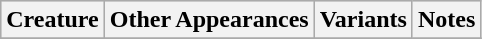<table class="wikitable">
<tr bgcolor="#CCCCCC">
<th>Creature</th>
<th>Other Appearances</th>
<th>Variants</th>
<th>Notes</th>
</tr>
<tr>
</tr>
</table>
